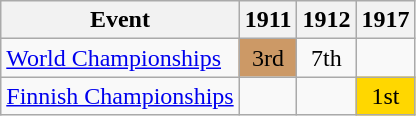<table class="wikitable">
<tr>
<th>Event</th>
<th>1911</th>
<th>1912</th>
<th>1917</th>
</tr>
<tr>
<td><a href='#'>World Championships</a></td>
<td align="center" bgcolor="cc9966">3rd</td>
<td align="center">7th</td>
<td></td>
</tr>
<tr>
<td><a href='#'>Finnish Championships</a></td>
<td></td>
<td></td>
<td align="center" bgcolor="gold">1st</td>
</tr>
</table>
